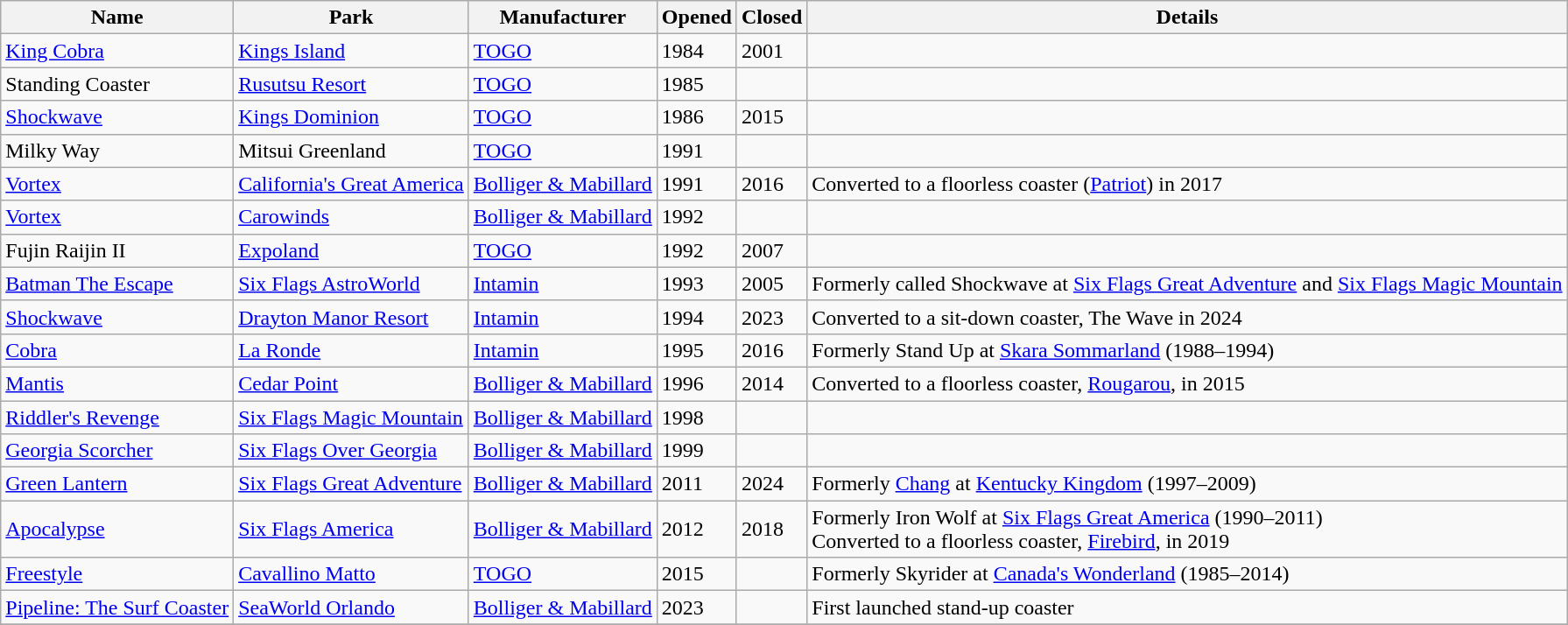<table class="wikitable sortable">
<tr>
<th>Name</th>
<th>Park</th>
<th>Manufacturer</th>
<th>Opened</th>
<th>Closed</th>
<th>Details</th>
</tr>
<tr>
<td><a href='#'>King Cobra</a></td>
<td><a href='#'>Kings Island</a></td>
<td><a href='#'>TOGO</a></td>
<td>1984</td>
<td>2001</td>
<td></td>
</tr>
<tr>
<td>Standing Coaster</td>
<td><a href='#'>Rusutsu Resort</a></td>
<td><a href='#'>TOGO</a></td>
<td>1985</td>
<td></td>
<td></td>
</tr>
<tr>
<td><a href='#'>Shockwave</a></td>
<td><a href='#'>Kings Dominion</a></td>
<td><a href='#'>TOGO</a></td>
<td>1986</td>
<td>2015</td>
<td></td>
</tr>
<tr>
<td>Milky Way</td>
<td>Mitsui Greenland</td>
<td><a href='#'>TOGO</a></td>
<td>1991</td>
<td></td>
<td></td>
</tr>
<tr>
<td><a href='#'>Vortex</a></td>
<td><a href='#'>California's Great America</a></td>
<td><a href='#'>Bolliger & Mabillard</a></td>
<td>1991</td>
<td>2016</td>
<td>Converted to a floorless coaster (<a href='#'>Patriot</a>) in 2017</td>
</tr>
<tr>
<td><a href='#'>Vortex</a></td>
<td><a href='#'>Carowinds</a></td>
<td><a href='#'>Bolliger & Mabillard</a></td>
<td>1992</td>
<td></td>
<td></td>
</tr>
<tr>
<td>Fujin Raijin II</td>
<td><a href='#'>Expoland</a></td>
<td><a href='#'>TOGO</a></td>
<td>1992</td>
<td>2007</td>
<td></td>
</tr>
<tr>
<td><a href='#'>Batman The Escape</a></td>
<td><a href='#'>Six Flags AstroWorld</a></td>
<td><a href='#'>Intamin</a></td>
<td>1993</td>
<td>2005</td>
<td>Formerly called Shockwave at <a href='#'>Six Flags Great Adventure</a> and <a href='#'>Six Flags Magic Mountain</a></td>
</tr>
<tr>
<td><a href='#'>Shockwave</a></td>
<td><a href='#'>Drayton Manor Resort</a></td>
<td><a href='#'>Intamin</a></td>
<td>1994</td>
<td>2023</td>
<td>Converted to a sit-down coaster, The Wave in 2024</td>
</tr>
<tr>
<td><a href='#'>Cobra</a></td>
<td><a href='#'>La Ronde</a></td>
<td><a href='#'>Intamin</a></td>
<td>1995</td>
<td>2016</td>
<td>Formerly Stand Up at <a href='#'>Skara Sommarland</a> (1988–1994)</td>
</tr>
<tr>
<td><a href='#'>Mantis</a></td>
<td><a href='#'>Cedar Point</a></td>
<td><a href='#'>Bolliger & Mabillard</a></td>
<td>1996</td>
<td>2014</td>
<td>Converted to a floorless coaster, <a href='#'>Rougarou</a>, in 2015</td>
</tr>
<tr>
<td><a href='#'>Riddler's Revenge</a></td>
<td><a href='#'>Six Flags Magic Mountain</a></td>
<td><a href='#'>Bolliger & Mabillard</a></td>
<td>1998</td>
<td></td>
<td></td>
</tr>
<tr>
<td><a href='#'>Georgia Scorcher</a></td>
<td><a href='#'>Six Flags Over Georgia</a></td>
<td><a href='#'>Bolliger & Mabillard</a></td>
<td>1999</td>
<td></td>
<td></td>
</tr>
<tr>
<td><a href='#'>Green Lantern</a></td>
<td><a href='#'>Six Flags Great Adventure</a></td>
<td><a href='#'>Bolliger & Mabillard</a></td>
<td>2011</td>
<td>2024</td>
<td>Formerly <a href='#'>Chang</a> at <a href='#'>Kentucky Kingdom</a> (1997–2009)</td>
</tr>
<tr>
<td><a href='#'>Apocalypse</a></td>
<td><a href='#'>Six Flags America</a></td>
<td><a href='#'>Bolliger & Mabillard</a></td>
<td>2012</td>
<td>2018</td>
<td>Formerly Iron Wolf at <a href='#'>Six Flags Great America</a> (1990–2011)<br>Converted to a floorless coaster, <a href='#'>Firebird</a>, in 2019</td>
</tr>
<tr>
<td><a href='#'>Freestyle</a></td>
<td><a href='#'>Cavallino Matto</a></td>
<td><a href='#'>TOGO</a></td>
<td>2015</td>
<td></td>
<td>Formerly Skyrider at <a href='#'>Canada's Wonderland</a> (1985–2014)</td>
</tr>
<tr>
<td><a href='#'>Pipeline: The Surf Coaster</a></td>
<td><a href='#'>SeaWorld Orlando</a></td>
<td><a href='#'>Bolliger & Mabillard</a></td>
<td>2023</td>
<td></td>
<td>First launched stand-up coaster</td>
</tr>
<tr>
</tr>
</table>
